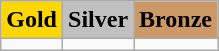<table class="wikitable">
<tr>
<td align=center bgcolor=gold> <strong>Gold</strong></td>
<td align=center bgcolor=silver> <strong>Silver</strong></td>
<td align=center bgcolor=cc9966> <strong>Bronze</strong></td>
</tr>
<tr>
<td></td>
<td></td>
<td></td>
</tr>
</table>
